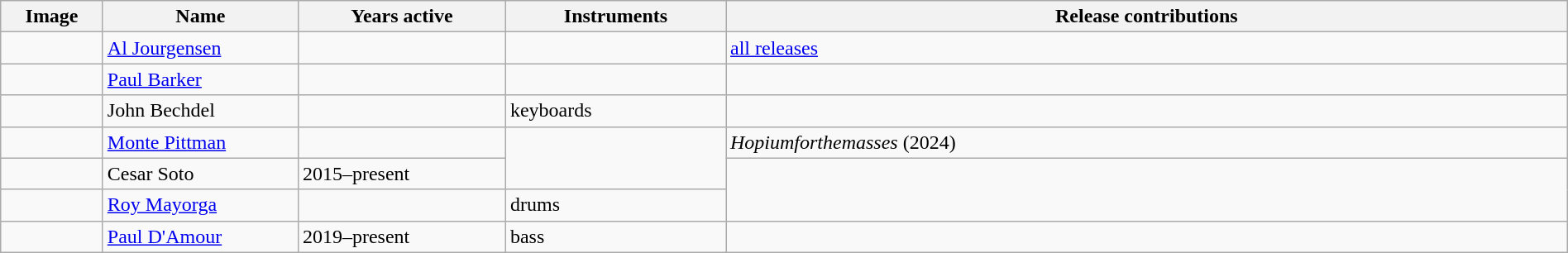<table class="wikitable" width="100%" border="1">
<tr>
<th width="75">Image</th>
<th width="150">Name</th>
<th width="160">Years active</th>
<th width="170">Instruments</th>
<th>Release contributions</th>
</tr>
<tr>
<td></td>
<td><a href='#'>Al Jourgensen</a></td>
<td></td>
<td></td>
<td><a href='#'>all releases</a></td>
</tr>
<tr>
<td></td>
<td><a href='#'>Paul Barker</a></td>
<td></td>
<td></td>
<td></td>
</tr>
<tr>
<td></td>
<td>John Bechdel</td>
<td></td>
<td>keyboards</td>
<td></td>
</tr>
<tr>
<td></td>
<td><a href='#'>Monte Pittman</a></td>
<td></td>
<td rowspan="2"></td>
<td><em>Hopiumforthemasses</em> (2024)</td>
</tr>
<tr>
<td></td>
<td>Cesar Soto</td>
<td>2015–present</td>
<td rowspan="2"></td>
</tr>
<tr>
<td></td>
<td><a href='#'>Roy Mayorga</a></td>
<td></td>
<td>drums</td>
</tr>
<tr>
<td></td>
<td><a href='#'>Paul D'Amour</a></td>
<td>2019–present</td>
<td>bass</td>
<td></td>
</tr>
</table>
